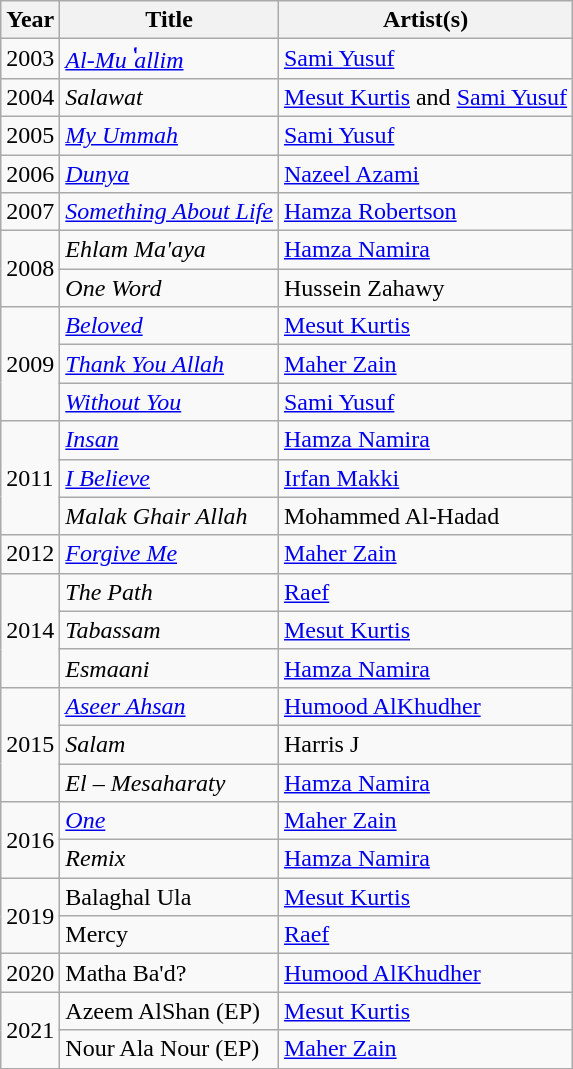<table class="wikitable">
<tr>
<th>Year</th>
<th>Title</th>
<th>Artist(s)</th>
</tr>
<tr>
<td rowspan="1">2003</td>
<td><em><a href='#'>Al-Muʽallim</a></em></td>
<td><a href='#'>Sami Yusuf</a></td>
</tr>
<tr>
<td>2004</td>
<td><em>Salawat</em></td>
<td><a href='#'>Mesut Kurtis</a> and <a href='#'>Sami Yusuf</a></td>
</tr>
<tr>
<td>2005</td>
<td><em><a href='#'>My Ummah</a></em></td>
<td><a href='#'>Sami Yusuf</a></td>
</tr>
<tr>
<td rowspan="1">2006</td>
<td><em><a href='#'>Dunya</a></em></td>
<td><a href='#'>Nazeel Azami</a></td>
</tr>
<tr>
<td rowspan="1">2007</td>
<td><em><a href='#'>Something About Life</a></em></td>
<td><a href='#'>Hamza Robertson</a></td>
</tr>
<tr>
<td rowspan="2">2008</td>
<td><em>Ehlam Ma'aya</em></td>
<td><a href='#'>Hamza Namira</a></td>
</tr>
<tr>
<td><em>One Word</em></td>
<td>Hussein Zahawy</td>
</tr>
<tr>
<td rowspan="3">2009</td>
<td><em><a href='#'>Beloved</a></em></td>
<td><a href='#'>Mesut Kurtis</a></td>
</tr>
<tr>
<td><em><a href='#'>Thank You Allah</a></em></td>
<td><a href='#'>Maher Zain</a></td>
</tr>
<tr>
<td><em><a href='#'>Without You</a></em></td>
<td><a href='#'>Sami Yusuf</a></td>
</tr>
<tr>
<td rowspan="3">2011</td>
<td><em><a href='#'>Insan</a></em></td>
<td><a href='#'>Hamza Namira</a></td>
</tr>
<tr>
<td><em><a href='#'>I Believe</a></em></td>
<td><a href='#'>Irfan Makki</a></td>
</tr>
<tr>
<td><em>Malak Ghair Allah</em></td>
<td>Mohammed Al-Hadad</td>
</tr>
<tr>
<td rowspan="1">2012</td>
<td><em><a href='#'>Forgive Me</a></em></td>
<td><a href='#'>Maher Zain</a></td>
</tr>
<tr>
<td rowspan="3">2014</td>
<td><em>The Path</em></td>
<td><a href='#'>Raef</a></td>
</tr>
<tr>
<td><em>Tabassam</em></td>
<td><a href='#'>Mesut Kurtis</a></td>
</tr>
<tr>
<td><em>Esmaani</em></td>
<td><a href='#'>Hamza Namira</a></td>
</tr>
<tr>
<td rowspan="3">2015</td>
<td><em><a href='#'>Aseer Ahsan</a></em></td>
<td><a href='#'>Humood AlKhudher</a></td>
</tr>
<tr>
<td><em>Salam</em></td>
<td>Harris J</td>
</tr>
<tr>
<td><em>El – Mesaharaty</em></td>
<td><a href='#'>Hamza Namira</a></td>
</tr>
<tr>
<td rowspan="2">2016</td>
<td><em><a href='#'>One</a></em></td>
<td><a href='#'>Maher Zain</a></td>
</tr>
<tr>
<td><em>Remix</em></td>
<td><a href='#'>Hamza Namira</a></td>
</tr>
<tr>
<td rowspan="2">2019</td>
<td>Balaghal Ula</td>
<td><a href='#'>Mesut Kurtis</a></td>
</tr>
<tr>
<td>Mercy</td>
<td><a href='#'>Raef</a></td>
</tr>
<tr>
<td rowspan="1">2020</td>
<td>Matha Ba'd?</td>
<td><a href='#'>Humood AlKhudher</a></td>
</tr>
<tr>
<td rowspan="2">2021</td>
<td>Azeem AlShan (EP)</td>
<td><a href='#'>Mesut Kurtis</a></td>
</tr>
<tr>
<td>Nour Ala Nour (EP)</td>
<td><a href='#'>Maher Zain</a></td>
</tr>
</table>
